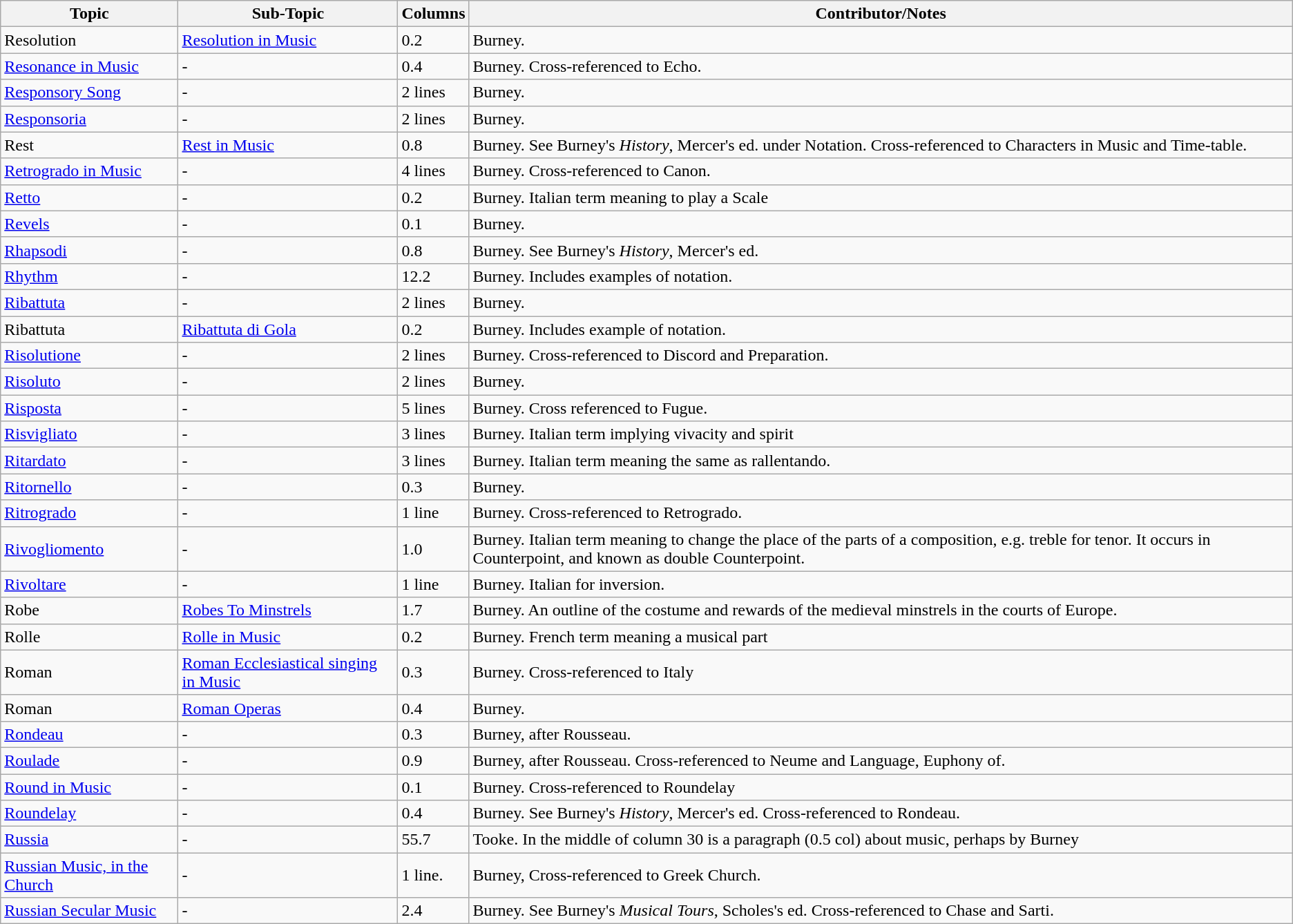<table class="wikitable">
<tr>
<th>Topic</th>
<th>Sub-Topic</th>
<th>Columns</th>
<th>Contributor/Notes</th>
</tr>
<tr>
<td>Resolution</td>
<td><a href='#'>Resolution in Music</a></td>
<td>0.2</td>
<td>Burney.</td>
</tr>
<tr>
<td><a href='#'>Resonance in Music</a></td>
<td>-</td>
<td>0.4</td>
<td>Burney. Cross-referenced to Echo.</td>
</tr>
<tr>
<td><a href='#'>Responsory Song</a></td>
<td>-</td>
<td>2 lines</td>
<td>Burney.</td>
</tr>
<tr>
<td><a href='#'>Responsoria</a></td>
<td>-</td>
<td>2 lines</td>
<td>Burney.</td>
</tr>
<tr>
<td>Rest</td>
<td><a href='#'>Rest in Music</a></td>
<td>0.8</td>
<td>Burney. See Burney's <em>History</em>, Mercer's ed. under Notation. Cross-referenced to Characters in Music and Time-table.</td>
</tr>
<tr>
<td><a href='#'>Retrogrado in Music</a></td>
<td>-</td>
<td>4 lines</td>
<td>Burney. Cross-referenced to Canon.</td>
</tr>
<tr>
<td><a href='#'>Retto</a></td>
<td>-</td>
<td>0.2</td>
<td>Burney. Italian term meaning to play a Scale</td>
</tr>
<tr>
<td><a href='#'>Revels</a></td>
<td>-</td>
<td>0.1</td>
<td>Burney.</td>
</tr>
<tr>
<td><a href='#'>Rhapsodi</a></td>
<td>-</td>
<td>0.8</td>
<td>Burney. See Burney's <em>History</em>, Mercer's ed.</td>
</tr>
<tr>
<td><a href='#'>Rhythm</a></td>
<td>-</td>
<td>12.2</td>
<td>Burney. Includes examples of notation.</td>
</tr>
<tr>
<td><a href='#'>Ribattuta</a></td>
<td>-</td>
<td>2 lines</td>
<td>Burney.</td>
</tr>
<tr>
<td>Ribattuta</td>
<td><a href='#'>Ribattuta di Gola</a></td>
<td>0.2</td>
<td>Burney. Includes example of notation.</td>
</tr>
<tr>
<td><a href='#'>Risolutione</a></td>
<td>-</td>
<td>2 lines</td>
<td>Burney. Cross-referenced to Discord and Preparation.</td>
</tr>
<tr>
<td><a href='#'>Risoluto</a></td>
<td>-</td>
<td>2 lines</td>
<td>Burney.</td>
</tr>
<tr>
<td><a href='#'>Risposta</a></td>
<td>-</td>
<td>5 lines</td>
<td>Burney. Cross referenced to Fugue.</td>
</tr>
<tr>
<td><a href='#'>Risvigliato</a></td>
<td>-</td>
<td>3 lines</td>
<td>Burney. Italian term implying vivacity and spirit</td>
</tr>
<tr>
<td><a href='#'>Ritardato</a></td>
<td>-</td>
<td>3 lines</td>
<td>Burney. Italian term meaning the same as rallentando.</td>
</tr>
<tr>
<td><a href='#'>Ritornello</a></td>
<td>-</td>
<td>0.3</td>
<td>Burney.</td>
</tr>
<tr>
<td><a href='#'>Ritrogrado</a></td>
<td>-</td>
<td>1 line</td>
<td>Burney. Cross-referenced to Retrogrado.</td>
</tr>
<tr>
<td><a href='#'>Rivogliomento</a></td>
<td>-</td>
<td>1.0</td>
<td>Burney. Italian term meaning to change the place of the parts of a composition, e.g. treble for tenor. It occurs in Counterpoint, and known as double Counterpoint.</td>
</tr>
<tr>
<td><a href='#'>Rivoltare</a></td>
<td>-</td>
<td>1 line</td>
<td>Burney. Italian for inversion.</td>
</tr>
<tr>
<td>Robe</td>
<td><a href='#'>Robes To Minstrels</a></td>
<td>1.7</td>
<td>Burney. An outline of the costume and rewards of the medieval minstrels in the courts of Europe.</td>
</tr>
<tr>
<td>Rolle</td>
<td><a href='#'>Rolle in Music</a></td>
<td>0.2</td>
<td>Burney. French term meaning a musical part</td>
</tr>
<tr>
<td>Roman</td>
<td><a href='#'>Roman Ecclesiastical singing in Music</a></td>
<td>0.3</td>
<td>Burney. Cross-referenced to Italy</td>
</tr>
<tr>
<td>Roman</td>
<td><a href='#'>Roman Operas</a></td>
<td>0.4</td>
<td>Burney.</td>
</tr>
<tr>
<td><a href='#'>Rondeau</a></td>
<td>-</td>
<td>0.3</td>
<td>Burney, after Rousseau.</td>
</tr>
<tr>
<td><a href='#'>Roulade</a></td>
<td>-</td>
<td>0.9</td>
<td>Burney, after Rousseau. Cross-referenced to Neume and Language, Euphony of.</td>
</tr>
<tr>
<td><a href='#'>Round in Music</a></td>
<td>-</td>
<td>0.1</td>
<td>Burney. Cross-referenced to Roundelay</td>
</tr>
<tr>
<td><a href='#'>Roundelay</a></td>
<td>-</td>
<td>0.4</td>
<td>Burney. See Burney's <em>History</em>, Mercer's ed. Cross-referenced to Rondeau.</td>
</tr>
<tr>
<td><a href='#'>Russia</a></td>
<td>-</td>
<td>55.7</td>
<td>Tooke. In the middle of column 30 is a paragraph (0.5 col) about music, perhaps by Burney</td>
</tr>
<tr>
<td><a href='#'>Russian Music, in the Church</a></td>
<td>-</td>
<td>1 line.</td>
<td>Burney, Cross-referenced to Greek Church.</td>
</tr>
<tr>
<td><a href='#'>Russian Secular Music</a></td>
<td>-</td>
<td>2.4</td>
<td>Burney. See Burney's <em>Musical Tours</em>, Scholes's ed. Cross-referenced to Chase and Sarti.</td>
</tr>
</table>
